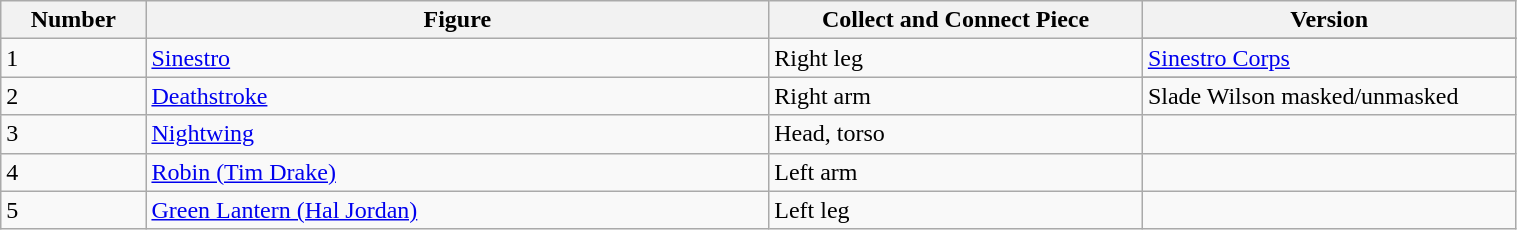<table class="wikitable" style="width:80%;">
<tr>
<th width=5%><strong>Number</strong></th>
<th width=25%><strong>Figure</strong></th>
<th width=15%><strong>Collect and Connect Piece</strong></th>
<th width=15%><strong>Version</strong></th>
</tr>
<tr>
<td rowspan=2>1</td>
<td rowspan=2><a href='#'>Sinestro</a></td>
<td rowspan=2>Right leg</td>
</tr>
<tr>
<td><a href='#'>Sinestro Corps</a></td>
</tr>
<tr>
<td rowspan=2>2</td>
<td rowspan=2><a href='#'>Deathstroke</a></td>
<td rowspan=2>Right arm</td>
</tr>
<tr>
<td>Slade Wilson masked/unmasked</td>
</tr>
<tr>
<td>3</td>
<td><a href='#'>Nightwing</a></td>
<td>Head, torso</td>
<td></td>
</tr>
<tr>
<td>4</td>
<td><a href='#'>Robin (Tim Drake)</a></td>
<td>Left arm</td>
<td></td>
</tr>
<tr>
<td>5</td>
<td><a href='#'>Green Lantern (Hal Jordan)</a></td>
<td>Left leg</td>
<td></td>
</tr>
</table>
